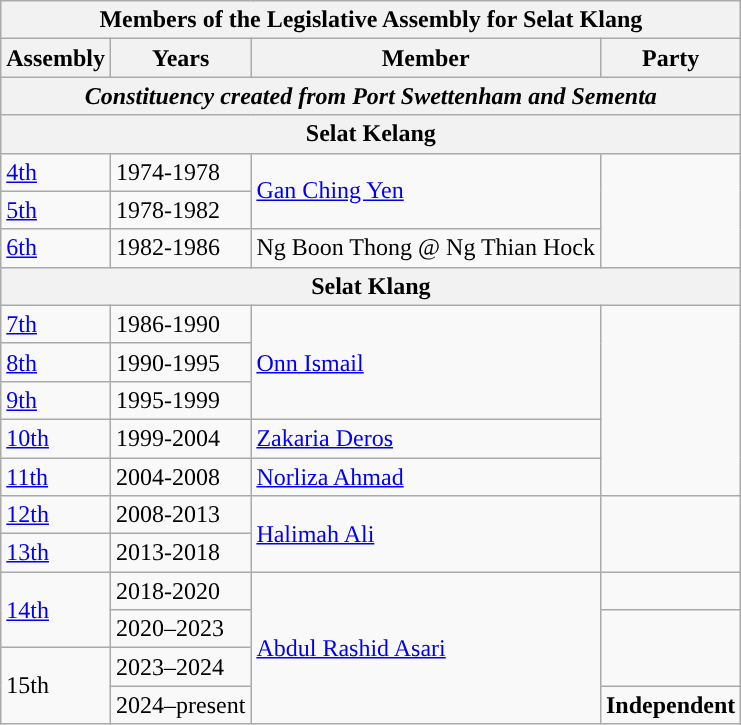<table class=wikitable>
<tr>
<th colspan=4>Members of the Legislative Assembly for Selat Klang</th>
</tr>
<tr>
<th>Assembly</th>
<th>Years</th>
<th>Member</th>
<th>Party</th>
</tr>
<tr>
<th colspan=4 align=center><em>Constituency created from Port Swettenham and Sementa</em></th>
</tr>
<tr>
<th colspan=4 align=center>Selat Kelang</th>
</tr>
<tr>
<td><a href='#'>4th</a></td>
<td>1974-1978</td>
<td rowspan=2><a href='#'>Gan Ching Yen</a></td>
<td rowspan=3></td>
</tr>
<tr>
<td><a href='#'>5th</a></td>
<td>1978-1982</td>
</tr>
<tr>
<td><a href='#'>6th</a></td>
<td>1982-1986</td>
<td>Ng Boon Thong @ Ng Thian Hock</td>
</tr>
<tr>
<th colspan=4 align=center>Selat Klang</th>
</tr>
<tr>
<td><a href='#'>7th</a></td>
<td>1986-1990</td>
<td rowspan=3><a href='#'>Onn Ismail</a></td>
<td rowspan=5></td>
</tr>
<tr>
<td><a href='#'>8th</a></td>
<td>1990-1995</td>
</tr>
<tr>
<td><a href='#'>9th</a></td>
<td>1995-1999</td>
</tr>
<tr>
<td><a href='#'>10th</a></td>
<td>1999-2004</td>
<td><a href='#'>Zakaria Deros</a></td>
</tr>
<tr>
<td><a href='#'>11th</a></td>
<td>2004-2008</td>
<td><a href='#'>Norliza Ahmad</a></td>
</tr>
<tr>
<td><a href='#'>12th</a></td>
<td>2008-2013</td>
<td rowspan=2><a href='#'>Halimah Ali</a></td>
<td rowspan=2></td>
</tr>
<tr>
<td><a href='#'>13th</a></td>
<td>2013-2018</td>
</tr>
<tr>
<td rowspan="2"><a href='#'>14th</a></td>
<td>2018-2020</td>
<td rowspan="4"><a href='#'>Abdul Rashid Asari</a></td>
<td></td>
</tr>
<tr>
<td>2020–2023</td>
<td rowspan="2"></td>
</tr>
<tr>
<td rowspan="2">15th</td>
<td>2023–2024</td>
</tr>
<tr>
<td>2024–present</td>
<td><strong>Independent</strong></td>
</tr>
</table>
